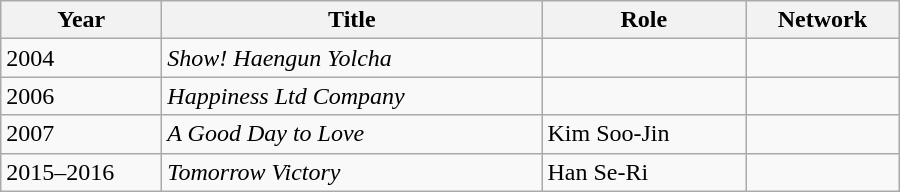<table class="wikitable" style="width:600px">
<tr>
<th width=100>Year</th>
<th>Title</th>
<th>Role</th>
<th>Network</th>
</tr>
<tr>
<td>2004</td>
<td><em>Show! Haengun Yolcha</em></td>
<td></td>
<td></td>
</tr>
<tr>
<td>2006</td>
<td><em>Happiness Ltd Company</em></td>
<td></td>
<td></td>
</tr>
<tr>
<td>2007</td>
<td><em>A Good Day to Love</em></td>
<td>Kim Soo-Jin</td>
<td></td>
</tr>
<tr>
<td>2015–2016</td>
<td><em>Tomorrow Victory</em></td>
<td>Han Se-Ri</td>
<td></td>
</tr>
</table>
